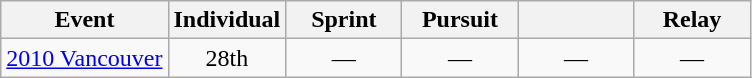<table class="wikitable" style="text-align: center;">
<tr ">
<th>Event</th>
<th style="width:70px;">Individual</th>
<th style="width:70px;">Sprint</th>
<th style="width:70px;">Pursuit</th>
<th style="width:70px;"></th>
<th style="width:70px;">Relay</th>
</tr>
<tr>
<td align=left> <a href='#'>2010 Vancouver</a></td>
<td>28th</td>
<td>—</td>
<td>—</td>
<td>—</td>
<td>—</td>
</tr>
</table>
